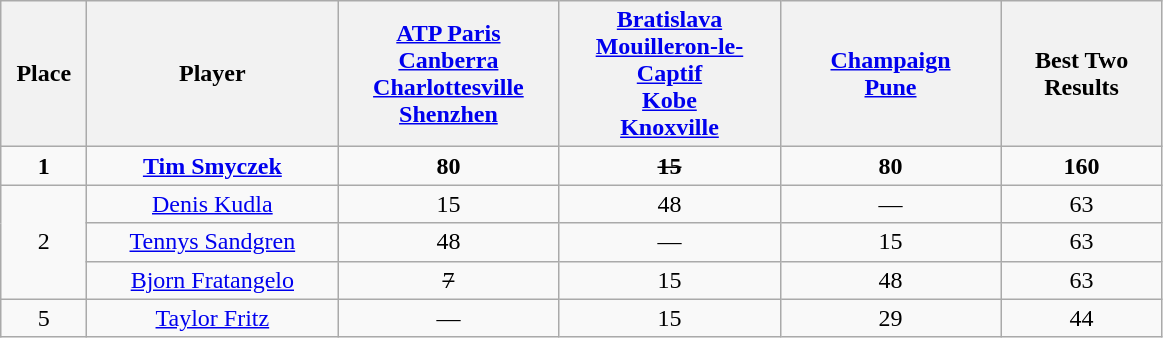<table class="wikitable" style="text-align: center;">
<tr>
<th style="width:50px;">Place</th>
<th width=160>Player</th>
<th width=140><a href='#'>ATP Paris</a> <br> <a href='#'>Canberra</a> <br> <a href='#'>Charlottesville</a> <br> <a href='#'>Shenzhen</a></th>
<th width=140><a href='#'>Bratislava</a> <br> <a href='#'>Mouilleron-le-Captif</a> <br> <a href='#'>Kobe</a> <br> <a href='#'>Knoxville</a></th>
<th width=140><a href='#'>Champaign</a> <br> <a href='#'>Pune</a></th>
<th width=100>Best Two Results</th>
</tr>
<tr>
<td><strong>1</strong></td>
<td><strong><a href='#'>Tim Smyczek</a></strong></td>
<td><strong>80</strong></td>
<td><strong><s>15</s></strong></td>
<td><strong>80</strong></td>
<td><strong>160</strong></td>
</tr>
<tr>
<td rowspan=3>2</td>
<td><a href='#'>Denis Kudla</a></td>
<td>15</td>
<td>48</td>
<td>—</td>
<td>63</td>
</tr>
<tr>
<td><a href='#'>Tennys Sandgren</a></td>
<td>48</td>
<td>—</td>
<td>15</td>
<td>63</td>
</tr>
<tr>
<td><a href='#'>Bjorn Fratangelo</a></td>
<td><s>7</s></td>
<td>15</td>
<td>48</td>
<td>63</td>
</tr>
<tr>
<td>5</td>
<td><a href='#'>Taylor Fritz</a></td>
<td>—</td>
<td>15</td>
<td>29</td>
<td>44</td>
</tr>
</table>
